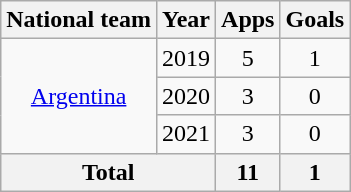<table class="wikitable" style="text-align:center">
<tr>
<th>National team</th>
<th>Year</th>
<th>Apps</th>
<th>Goals</th>
</tr>
<tr>
<td rowspan="3"><a href='#'>Argentina</a></td>
<td>2019</td>
<td>5</td>
<td>1</td>
</tr>
<tr>
<td>2020</td>
<td>3</td>
<td>0</td>
</tr>
<tr>
<td>2021</td>
<td>3</td>
<td>0</td>
</tr>
<tr>
<th colspan="2">Total</th>
<th>11</th>
<th>1</th>
</tr>
</table>
